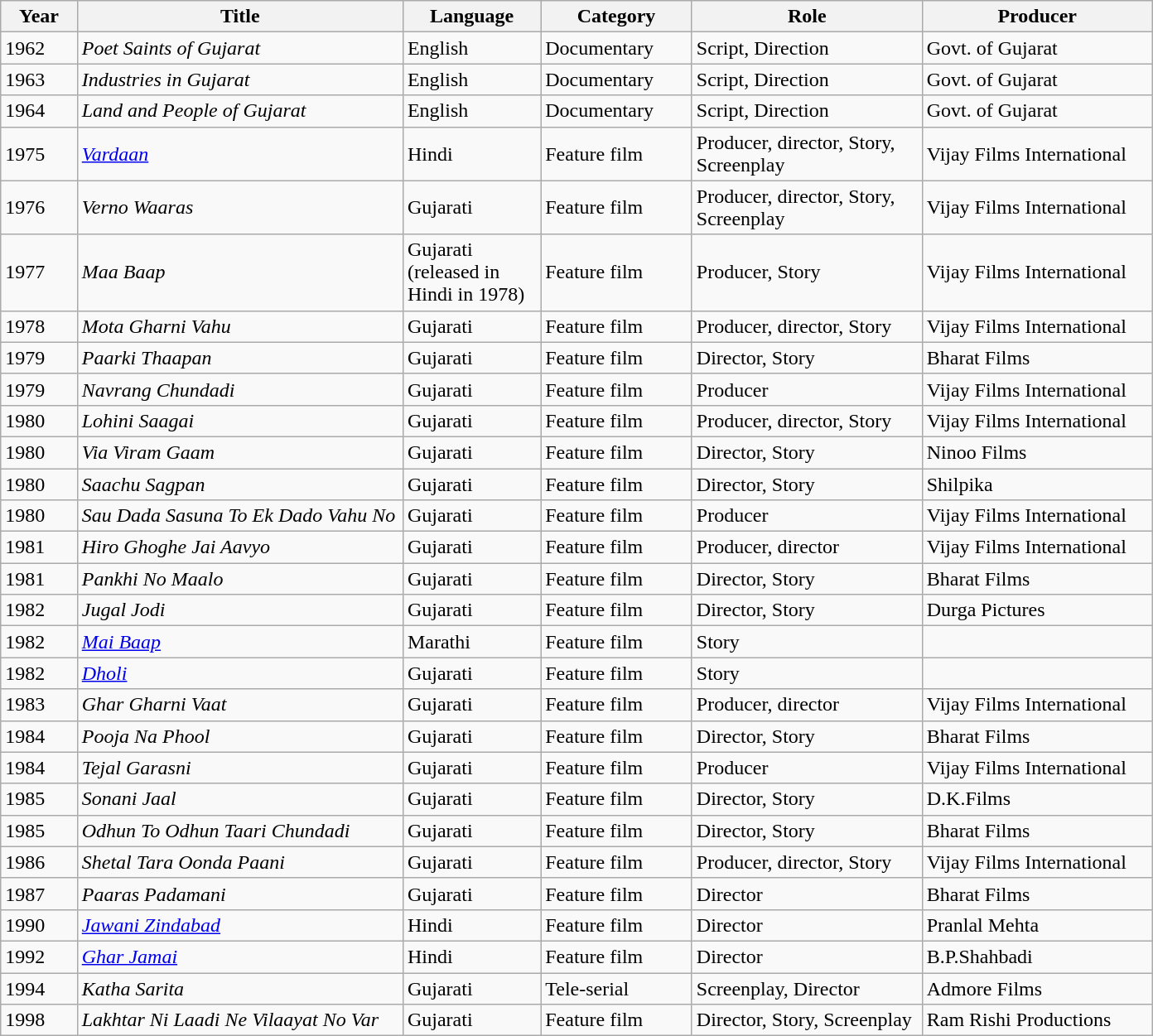<table class="wikitable" width="928">
<tr>
<th Width="44">Year</th>
<th Width="211">Title</th>
<th Width="85">Language</th>
<th Width="94">Category</th>
<th Width="147">Role</th>
<th Width="147">Producer</th>
</tr>
<tr>
<td>1962</td>
<td><em>Poet Saints of Gujarat</em></td>
<td>English</td>
<td>Documentary</td>
<td>Script, Direction</td>
<td>Govt. of Gujarat</td>
</tr>
<tr>
<td>1963</td>
<td><em>Industries in Gujarat </em></td>
<td>English</td>
<td>Documentary</td>
<td>Script, Direction</td>
<td>Govt. of Gujarat</td>
</tr>
<tr>
<td>1964</td>
<td><em>Land and People of Gujarat </em></td>
<td>English</td>
<td>Documentary</td>
<td>Script, Direction</td>
<td>Govt. of Gujarat</td>
</tr>
<tr>
<td>1975</td>
<td><em><a href='#'>Vardaan</a></em></td>
<td>Hindi</td>
<td>Feature film</td>
<td>Producer, director, Story, Screenplay</td>
<td>Vijay Films International</td>
</tr>
<tr>
<td>1976</td>
<td><em>Verno Waaras</em></td>
<td>Gujarati</td>
<td>Feature film</td>
<td>Producer, director, Story, Screenplay</td>
<td>Vijay Films International</td>
</tr>
<tr>
<td>1977</td>
<td><em>Maa Baap</em></td>
<td>Gujarati<br>(released in Hindi in 1978)</td>
<td>Feature film</td>
<td>Producer, Story</td>
<td>Vijay Films International</td>
</tr>
<tr>
<td>1978</td>
<td><em>Mota Gharni Vahu</em></td>
<td>Gujarati</td>
<td>Feature film</td>
<td>Producer, director, Story</td>
<td>Vijay Films International</td>
</tr>
<tr>
<td>1979</td>
<td><em>Paarki Thaapan</em></td>
<td>Gujarati</td>
<td>Feature film</td>
<td>Director, Story</td>
<td>Bharat Films</td>
</tr>
<tr>
<td>1979</td>
<td><em>Navrang Chundadi</em></td>
<td>Gujarati</td>
<td>Feature film</td>
<td>Producer</td>
<td>Vijay Films International</td>
</tr>
<tr>
<td>1980</td>
<td><em>Lohini Saagai </em></td>
<td>Gujarati</td>
<td>Feature film</td>
<td>Producer, director, Story</td>
<td>Vijay Films International</td>
</tr>
<tr>
<td>1980</td>
<td><em>Via Viram Gaam</em></td>
<td>Gujarati</td>
<td>Feature film</td>
<td>Director, Story</td>
<td>Ninoo Films</td>
</tr>
<tr>
<td>1980</td>
<td><em>Saachu Sagpan</em></td>
<td>Gujarati</td>
<td>Feature film</td>
<td>Director, Story</td>
<td>Shilpika</td>
</tr>
<tr>
<td>1980</td>
<td><em>Sau Dada Sasuna To Ek Dado Vahu No</em></td>
<td>Gujarati</td>
<td>Feature film</td>
<td>Producer</td>
<td>Vijay Films International</td>
</tr>
<tr>
<td>1981</td>
<td><em>Hiro Ghoghe Jai Aavyo</em></td>
<td>Gujarati</td>
<td>Feature film</td>
<td>Producer, director</td>
<td>Vijay Films International</td>
</tr>
<tr>
<td>1981</td>
<td><em>Pankhi No Maalo </em></td>
<td>Gujarati</td>
<td>Feature film</td>
<td>Director, Story</td>
<td>Bharat Films</td>
</tr>
<tr>
<td>1982</td>
<td><em>Jugal Jodi </em></td>
<td>Gujarati</td>
<td>Feature film</td>
<td>Director, Story</td>
<td>Durga Pictures</td>
</tr>
<tr>
<td>1982</td>
<td><em><a href='#'>Mai Baap</a></em></td>
<td>Marathi</td>
<td>Feature film</td>
<td>Story</td>
<td> </td>
</tr>
<tr>
<td>1982</td>
<td><em><a href='#'>Dholi</a></em></td>
<td>Gujarati</td>
<td>Feature film</td>
<td>Story</td>
<td> </td>
</tr>
<tr>
<td>1983</td>
<td><em>Ghar Gharni Vaat</em></td>
<td>Gujarati</td>
<td>Feature film</td>
<td>Producer, director</td>
<td>Vijay Films International</td>
</tr>
<tr>
<td>1984</td>
<td><em>Pooja Na Phool</em></td>
<td>Gujarati</td>
<td>Feature film</td>
<td>Director, Story</td>
<td>Bharat Films</td>
</tr>
<tr>
<td>1984</td>
<td><em>Tejal Garasni </em></td>
<td>Gujarati</td>
<td>Feature film</td>
<td>Producer</td>
<td>Vijay Films International</td>
</tr>
<tr>
<td>1985</td>
<td><em>Sonani Jaal</em></td>
<td>Gujarati</td>
<td>Feature film</td>
<td>Director, Story</td>
<td>D.K.Films</td>
</tr>
<tr>
<td>1985</td>
<td><em>Odhun To Odhun Taari Chundadi</em></td>
<td>Gujarati</td>
<td>Feature film</td>
<td>Director, Story</td>
<td>Bharat Films</td>
</tr>
<tr>
<td>1986</td>
<td><em>Shetal Tara Oonda Paani </em></td>
<td>Gujarati</td>
<td>Feature film</td>
<td>Producer, director, Story</td>
<td>Vijay Films International</td>
</tr>
<tr>
<td>1987</td>
<td><em>Paaras Padamani</em></td>
<td>Gujarati</td>
<td>Feature film</td>
<td>Director</td>
<td>Bharat Films</td>
</tr>
<tr>
<td>1990</td>
<td><em><a href='#'>Jawani Zindabad</a></em></td>
<td>Hindi</td>
<td>Feature film</td>
<td>Director</td>
<td>Pranlal Mehta</td>
</tr>
<tr>
<td>1992</td>
<td><em><a href='#'>Ghar Jamai</a> </em></td>
<td>Hindi</td>
<td>Feature film</td>
<td>Director</td>
<td>B.P.Shahbadi</td>
</tr>
<tr>
<td>1994</td>
<td><em>Katha Sarita</em></td>
<td>Gujarati</td>
<td>Tele-serial</td>
<td>Screenplay, Director</td>
<td>Admore Films</td>
</tr>
<tr>
<td>1998</td>
<td><em>Lakhtar Ni Laadi Ne Vilaayat No Var </em></td>
<td>Gujarati</td>
<td>Feature film</td>
<td>Director, Story, Screenplay</td>
<td>Ram Rishi Productions</td>
</tr>
</table>
